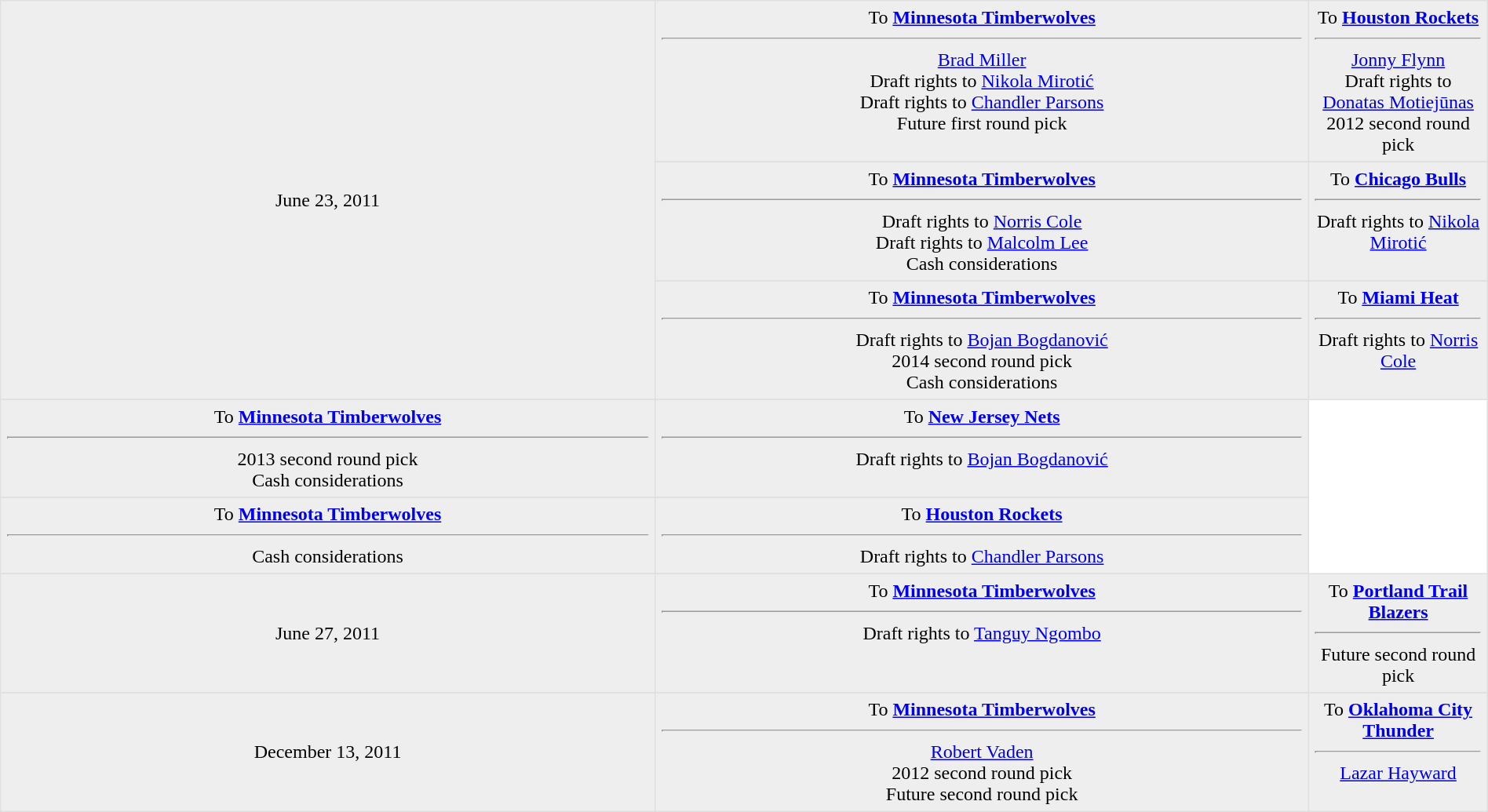<table border=1 style="border-collapse:collapse; text-align: center; width: 100%" bordercolor="#DFDFDF"  cellpadding="5">
<tr bgcolor="eeeeee">
<td style="width:12%" rowspan=5>June 23, 2011</td>
<td style="width:44%" valign="top">To <strong><a href='#'>Minnesota Timberwolves</a></strong><hr><a href='#'>Brad Miller</a><br>Draft rights to <a href='#'>Nikola Mirotić</a><br>Draft rights to <a href='#'>Chandler Parsons</a><br>Future first round pick</td>
<td style="width:44%" valign="top">To <strong><a href='#'>Houston Rockets</a></strong><hr><a href='#'>Jonny Flynn</a><br>Draft rights to <a href='#'>Donatas Motiejūnas</a><br>2012 second round pick</td>
</tr>
<tr>
</tr>
<tr bgcolor="eeeeee">
<td style="width:44%" valign="top">To <strong><a href='#'>Minnesota Timberwolves</a></strong><hr>Draft rights to <a href='#'>Norris Cole</a><br>Draft rights to <a href='#'>Malcolm Lee</a><br>Cash considerations</td>
<td style="width:44%" valign="top">To <strong><a href='#'>Chicago Bulls</a></strong><hr>Draft rights to <a href='#'>Nikola Mirotić</a></td>
</tr>
<tr>
</tr>
<tr bgcolor="eeeeee">
<td style="width:44%" valign="top">To <strong><a href='#'>Minnesota Timberwolves</a></strong><hr>Draft rights to <a href='#'>Bojan Bogdanović</a><br>2014 second round pick<br>Cash considerations</td>
<td style="width:44%" valign="top">To <strong><a href='#'>Miami Heat</a></strong><hr>Draft rights to <a href='#'>Norris Cole</a></td>
</tr>
<tr>
</tr>
<tr bgcolor="eeeeee">
<td style="width:44%" valign="top">To <strong><a href='#'>Minnesota Timberwolves</a></strong><hr>2013 second round pick<br>Cash considerations</td>
<td style="width:44%" valign="top">To <strong><a href='#'>New Jersey Nets</a></strong><hr>Draft rights to <a href='#'>Bojan Bogdanović</a></td>
</tr>
<tr>
</tr>
<tr bgcolor="eeeeee">
<td style="width:44%" valign="top">To <strong><a href='#'>Minnesota Timberwolves</a></strong><hr>Cash considerations</td>
<td style="width:44%" valign="top">To <strong><a href='#'>Houston Rockets</a></strong><hr>Draft rights to <a href='#'>Chandler Parsons</a></td>
</tr>
<tr>
</tr>
<tr bgcolor="eeeeee">
<td style="width:12%">June 27, 2011</td>
<td style="width:44%" valign="top">To <strong><a href='#'>Minnesota Timberwolves</a></strong><hr>Draft rights to <a href='#'>Tanguy Ngombo</a></td>
<td style="width:44%" valign="top">To <strong><a href='#'>Portland Trail Blazers</a></strong><hr>Future second round pick</td>
</tr>
<tr>
</tr>
<tr bgcolor="eeeeee">
<td style="width:12%">December 13, 2011</td>
<td style="width:44%" valign="top">To <strong><a href='#'>Minnesota Timberwolves</a></strong><hr><a href='#'>Robert Vaden</a><br>2012 second round pick<br>Future second round pick</td>
<td style="width:44%" valign="top">To <strong><a href='#'>Oklahoma City Thunder</a></strong><hr><a href='#'>Lazar Hayward</a></td>
</tr>
</table>
